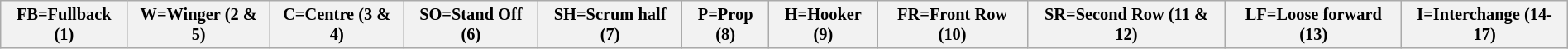<table class="wikitable"  style="font-size:85%; width:100%;">
<tr>
<th>FB=Fullback (1)</th>
<th>W=Winger (2 & 5)</th>
<th>C=Centre (3 & 4)</th>
<th>SO=Stand Off (6)</th>
<th>SH=Scrum half (7)</th>
<th>P=Prop (8)</th>
<th>H=Hooker (9)</th>
<th>FR=Front Row (10)</th>
<th>SR=Second Row (11 & 12)</th>
<th>LF=Loose forward (13)</th>
<th>I=Interchange (14-17)</th>
</tr>
</table>
